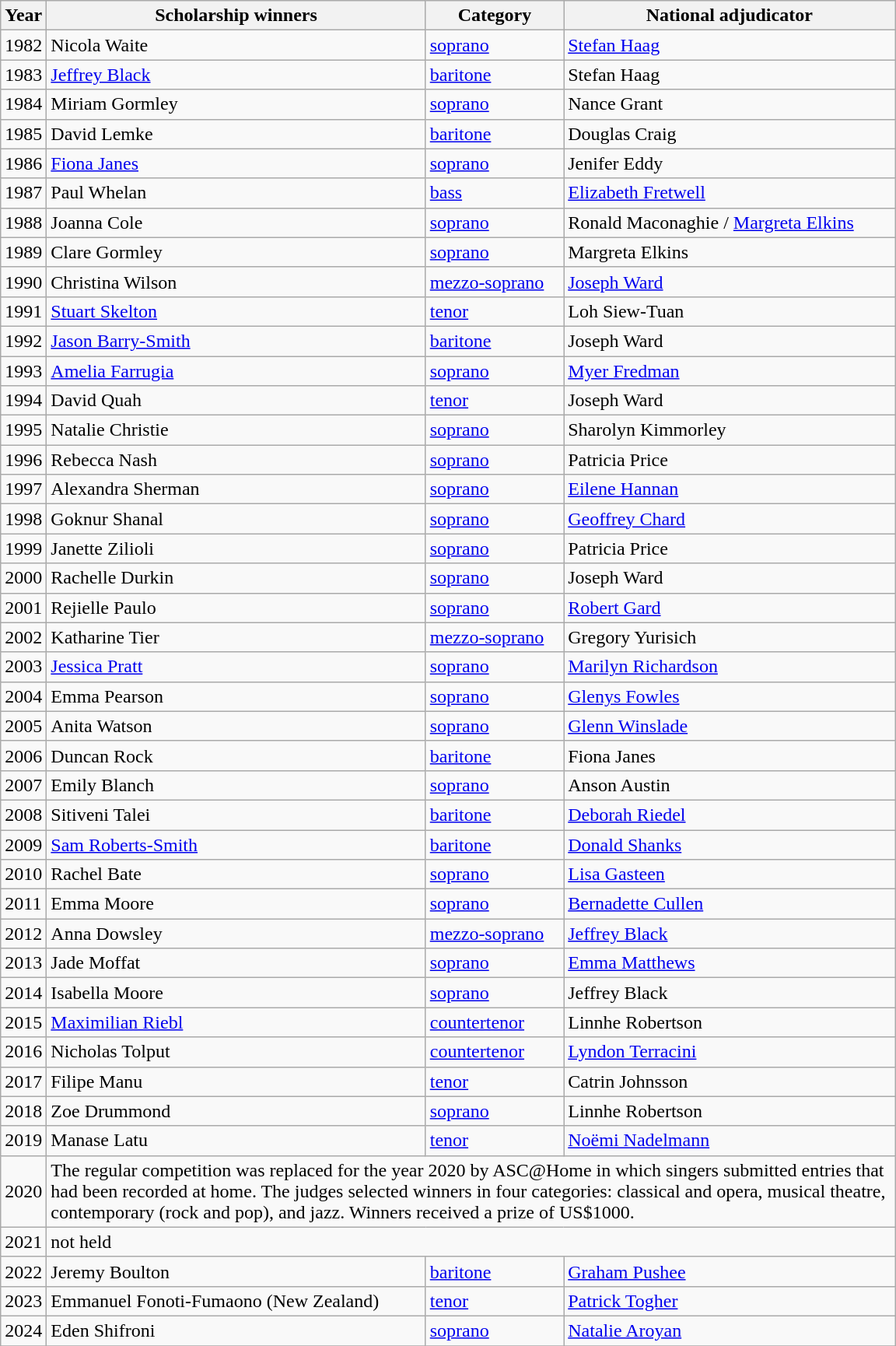<table class="wikitable">
<tr>
<th>Year</th>
<th>Scholarship winners</th>
<th>Category</th>
<th>National adjudicator</th>
</tr>
<tr>
<td>1982</td>
<td>Nicola Waite</td>
<td><a href='#'>soprano</a></td>
<td><a href='#'>Stefan Haag</a></td>
</tr>
<tr>
<td>1983</td>
<td><a href='#'>Jeffrey Black</a></td>
<td><a href='#'>baritone</a></td>
<td>Stefan Haag</td>
</tr>
<tr>
<td>1984</td>
<td>Miriam Gormley</td>
<td><a href='#'>soprano</a></td>
<td>Nance Grant</td>
</tr>
<tr>
<td>1985</td>
<td>David Lemke</td>
<td><a href='#'>baritone</a></td>
<td>Douglas Craig</td>
</tr>
<tr>
<td>1986</td>
<td><a href='#'>Fiona Janes</a></td>
<td><a href='#'>soprano</a></td>
<td>Jenifer Eddy</td>
</tr>
<tr>
<td>1987</td>
<td>Paul Whelan</td>
<td><a href='#'>bass</a></td>
<td><a href='#'>Elizabeth Fretwell</a></td>
</tr>
<tr>
<td>1988</td>
<td>Joanna Cole</td>
<td><a href='#'>soprano</a></td>
<td>Ronald Maconaghie / <a href='#'>Margreta Elkins</a></td>
</tr>
<tr>
<td>1989</td>
<td>Clare Gormley</td>
<td><a href='#'>soprano</a></td>
<td>Margreta Elkins</td>
</tr>
<tr>
<td>1990</td>
<td>Christina Wilson</td>
<td><a href='#'>mezzo-soprano</a></td>
<td><a href='#'>Joseph Ward</a></td>
</tr>
<tr>
<td>1991</td>
<td><a href='#'>Stuart Skelton</a></td>
<td><a href='#'>tenor</a></td>
<td>Loh Siew-Tuan</td>
</tr>
<tr>
<td>1992</td>
<td><a href='#'>Jason Barry-Smith</a></td>
<td><a href='#'>baritone</a></td>
<td>Joseph Ward</td>
</tr>
<tr>
<td>1993</td>
<td><a href='#'>Amelia Farrugia</a></td>
<td><a href='#'>soprano</a></td>
<td><a href='#'>Myer Fredman</a></td>
</tr>
<tr>
<td>1994</td>
<td>David Quah</td>
<td><a href='#'>tenor</a></td>
<td>Joseph Ward</td>
</tr>
<tr>
<td>1995</td>
<td>Natalie Christie</td>
<td><a href='#'>soprano</a></td>
<td>Sharolyn Kimmorley</td>
</tr>
<tr>
<td>1996</td>
<td>Rebecca Nash</td>
<td><a href='#'>soprano</a></td>
<td>Patricia Price</td>
</tr>
<tr>
<td>1997</td>
<td>Alexandra Sherman</td>
<td><a href='#'>soprano</a></td>
<td><a href='#'>Eilene Hannan</a></td>
</tr>
<tr>
<td>1998</td>
<td>Goknur Shanal</td>
<td><a href='#'>soprano</a></td>
<td><a href='#'>Geoffrey Chard</a></td>
</tr>
<tr>
<td>1999</td>
<td>Janette Zilioli</td>
<td><a href='#'>soprano</a></td>
<td>Patricia Price</td>
</tr>
<tr>
<td>2000</td>
<td>Rachelle Durkin</td>
<td><a href='#'>soprano</a></td>
<td>Joseph Ward</td>
</tr>
<tr>
<td>2001</td>
<td>Rejielle Paulo</td>
<td><a href='#'>soprano</a></td>
<td><a href='#'>Robert Gard</a></td>
</tr>
<tr>
<td>2002</td>
<td>Katharine Tier</td>
<td><a href='#'>mezzo-soprano</a></td>
<td>Gregory Yurisich</td>
</tr>
<tr>
<td>2003</td>
<td><a href='#'>Jessica Pratt</a></td>
<td><a href='#'>soprano</a></td>
<td><a href='#'>Marilyn Richardson</a></td>
</tr>
<tr>
<td>2004</td>
<td>Emma Pearson</td>
<td><a href='#'>soprano</a></td>
<td><a href='#'>Glenys Fowles</a></td>
</tr>
<tr>
<td>2005</td>
<td>Anita Watson</td>
<td><a href='#'>soprano</a></td>
<td><a href='#'>Glenn Winslade</a></td>
</tr>
<tr>
<td>2006</td>
<td>Duncan Rock</td>
<td><a href='#'>baritone</a></td>
<td>Fiona Janes</td>
</tr>
<tr>
<td>2007</td>
<td>Emily Blanch</td>
<td><a href='#'>soprano</a></td>
<td>Anson Austin</td>
</tr>
<tr>
<td>2008</td>
<td>Sitiveni Talei</td>
<td><a href='#'>baritone</a></td>
<td><a href='#'>Deborah Riedel</a></td>
</tr>
<tr>
<td>2009</td>
<td><a href='#'>Sam Roberts-Smith</a></td>
<td><a href='#'>baritone</a></td>
<td><a href='#'>Donald Shanks</a></td>
</tr>
<tr>
<td>2010</td>
<td>Rachel Bate</td>
<td><a href='#'>soprano</a></td>
<td><a href='#'>Lisa Gasteen</a></td>
</tr>
<tr>
<td>2011</td>
<td>Emma Moore</td>
<td><a href='#'>soprano</a></td>
<td><a href='#'>Bernadette Cullen</a></td>
</tr>
<tr>
<td>2012</td>
<td>Anna Dowsley</td>
<td><a href='#'>mezzo-soprano</a></td>
<td><a href='#'>Jeffrey Black</a></td>
</tr>
<tr>
<td>2013</td>
<td>Jade Moffat</td>
<td><a href='#'>soprano</a></td>
<td><a href='#'>Emma Matthews</a></td>
</tr>
<tr>
<td>2014</td>
<td>Isabella Moore</td>
<td><a href='#'>soprano</a></td>
<td>Jeffrey Black</td>
</tr>
<tr>
<td>2015</td>
<td><a href='#'>Maximilian Riebl</a></td>
<td><a href='#'>countertenor</a></td>
<td>Linnhe Robertson</td>
</tr>
<tr>
<td>2016</td>
<td>Nicholas Tolput</td>
<td><a href='#'>countertenor</a></td>
<td><a href='#'>Lyndon Terracini</a></td>
</tr>
<tr>
<td>2017</td>
<td>Filipe Manu</td>
<td><a href='#'>tenor</a></td>
<td>Catrin Johnsson</td>
</tr>
<tr>
<td>2018</td>
<td>Zoe Drummond</td>
<td><a href='#'>soprano</a></td>
<td>Linnhe Robertson</td>
</tr>
<tr>
<td>2019</td>
<td>Manase Latu</td>
<td><a href='#'>tenor</a></td>
<td><a href='#'>Noëmi Nadelmann</a></td>
</tr>
<tr>
<td>2020</td>
<td style="width: 45em;" colspan=3>The regular competition was replaced for the year 2020 by ASC@Home in which singers submitted entries that had been recorded at home. The judges selected winners in four categories: classical and opera, musical theatre, contemporary (rock and pop), and jazz. Winners received a prize of US$1000.</td>
</tr>
<tr>
<td>2021</td>
<td colspan=3>not held</td>
</tr>
<tr>
<td>2022</td>
<td>Jeremy Boulton</td>
<td><a href='#'>baritone</a></td>
<td><a href='#'>Graham Pushee</a></td>
</tr>
<tr>
<td>2023</td>
<td>Emmanuel Fonoti-Fumaono (New Zealand) </td>
<td><a href='#'>tenor</a></td>
<td><a href='#'>Patrick Togher</a></td>
</tr>
<tr>
<td>2024</td>
<td>Eden Shifroni </td>
<td><a href='#'>soprano</a></td>
<td><a href='#'>Natalie Aroyan</a></td>
</tr>
<tr>
</tr>
</table>
